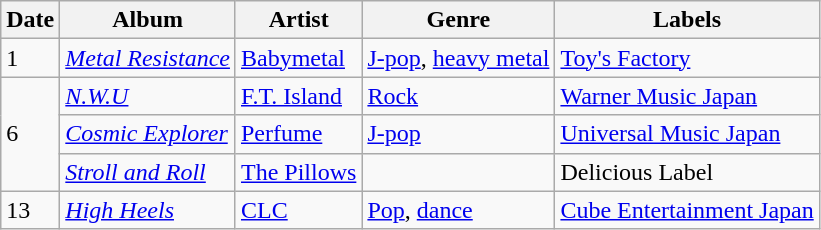<table class="wikitable">
<tr>
<th>Date</th>
<th>Album</th>
<th>Artist</th>
<th>Genre</th>
<th>Labels</th>
</tr>
<tr>
<td>1</td>
<td><em><a href='#'>Metal Resistance</a></em></td>
<td><a href='#'>Babymetal</a></td>
<td><a href='#'>J-pop</a>, <a href='#'>heavy metal</a></td>
<td><a href='#'>Toy's Factory</a></td>
</tr>
<tr>
<td rowspan="3">6</td>
<td><em><a href='#'>N.W.U</a></em></td>
<td><a href='#'>F.T. Island</a></td>
<td><a href='#'>Rock</a></td>
<td><a href='#'>Warner Music Japan</a></td>
</tr>
<tr>
<td><em><a href='#'>Cosmic Explorer</a></em></td>
<td><a href='#'>Perfume</a></td>
<td><a href='#'>J-pop</a></td>
<td><a href='#'>Universal Music Japan</a></td>
</tr>
<tr>
<td><em><a href='#'>Stroll and Roll</a></em></td>
<td><a href='#'>The Pillows</a></td>
<td></td>
<td>Delicious Label</td>
</tr>
<tr>
<td>13</td>
<td><em><a href='#'>High Heels</a></em></td>
<td><a href='#'>CLC</a></td>
<td><a href='#'>Pop</a>, <a href='#'>dance</a></td>
<td><a href='#'>Cube Entertainment Japan</a></td>
</tr>
</table>
